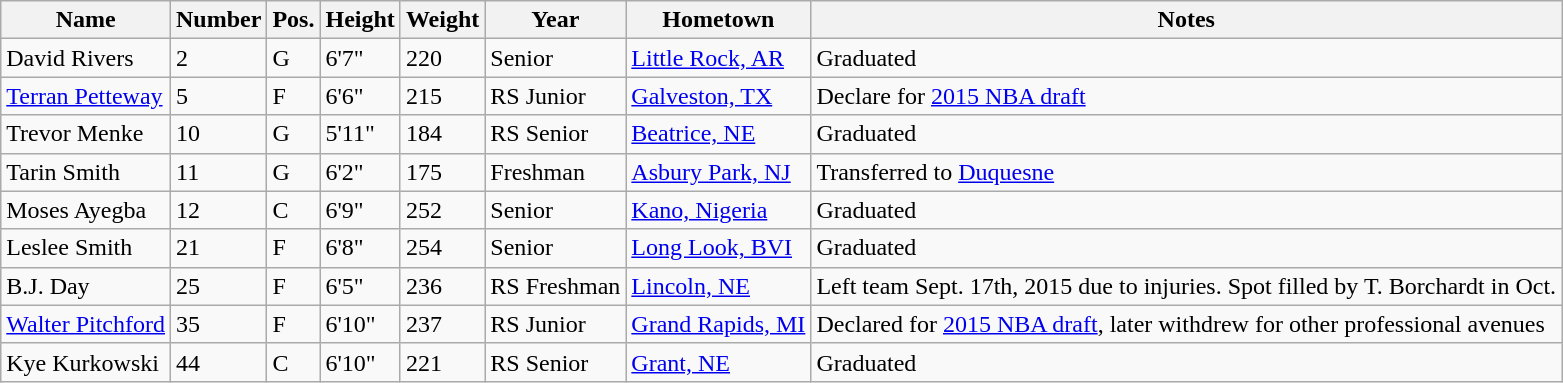<table class="wikitable sortable" border="1">
<tr>
<th>Name</th>
<th>Number</th>
<th>Pos.</th>
<th>Height</th>
<th>Weight</th>
<th>Year</th>
<th>Hometown</th>
<th class="unsortable">Notes</th>
</tr>
<tr>
<td>David Rivers</td>
<td>2</td>
<td>G</td>
<td>6'7"</td>
<td>220</td>
<td>Senior</td>
<td><a href='#'>Little Rock, AR</a></td>
<td>Graduated</td>
</tr>
<tr>
<td><a href='#'>Terran Petteway</a></td>
<td>5</td>
<td>F</td>
<td>6'6"</td>
<td>215</td>
<td>RS Junior</td>
<td><a href='#'>Galveston, TX</a></td>
<td>Declare for <a href='#'>2015 NBA draft</a></td>
</tr>
<tr>
<td>Trevor Menke</td>
<td>10</td>
<td>G</td>
<td>5'11"</td>
<td>184</td>
<td>RS Senior</td>
<td><a href='#'>Beatrice, NE</a></td>
<td>Graduated</td>
</tr>
<tr>
<td>Tarin Smith</td>
<td>11</td>
<td>G</td>
<td>6'2"</td>
<td>175</td>
<td>Freshman</td>
<td><a href='#'>Asbury Park, NJ</a></td>
<td>Transferred to <a href='#'>Duquesne</a></td>
</tr>
<tr>
<td>Moses Ayegba</td>
<td>12</td>
<td>C</td>
<td>6'9"</td>
<td>252</td>
<td>Senior</td>
<td><a href='#'>Kano, Nigeria</a></td>
<td>Graduated</td>
</tr>
<tr>
<td>Leslee Smith</td>
<td>21</td>
<td>F</td>
<td>6'8"</td>
<td>254</td>
<td>Senior</td>
<td><a href='#'>Long Look, BVI</a></td>
<td>Graduated</td>
</tr>
<tr>
<td>B.J. Day</td>
<td>25</td>
<td>F</td>
<td>6'5"</td>
<td>236</td>
<td>RS Freshman</td>
<td><a href='#'>Lincoln, NE</a></td>
<td>Left team Sept. 17th, 2015 due to injuries. Spot filled by T. Borchardt in Oct.</td>
</tr>
<tr>
<td><a href='#'>Walter Pitchford</a></td>
<td>35</td>
<td>F</td>
<td>6'10"</td>
<td>237</td>
<td>RS Junior</td>
<td><a href='#'>Grand Rapids, MI</a></td>
<td>Declared for <a href='#'>2015 NBA draft</a>, later withdrew for other professional avenues</td>
</tr>
<tr>
<td>Kye Kurkowski</td>
<td>44</td>
<td>C</td>
<td>6'10"</td>
<td>221</td>
<td>RS Senior</td>
<td><a href='#'>Grant, NE</a></td>
<td>Graduated</td>
</tr>
</table>
